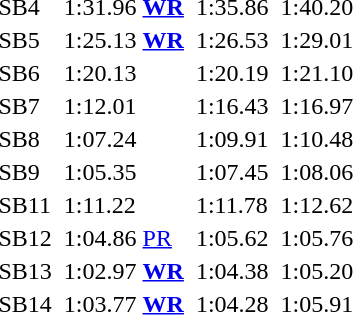<table>
<tr>
<td>SB4 <br></td>
<td></td>
<td>1:31.96 <strong><a href='#'>WR</a></strong></td>
<td></td>
<td>1:35.86</td>
<td></td>
<td>1:40.20</td>
</tr>
<tr>
<td>SB5 <br></td>
<td></td>
<td>1:25.13 <strong><a href='#'>WR</a></strong></td>
<td></td>
<td>1:26.53</td>
<td></td>
<td>1:29.01</td>
</tr>
<tr>
<td>SB6 <br></td>
<td></td>
<td>1:20.13</td>
<td></td>
<td>1:20.19</td>
<td></td>
<td>1:21.10</td>
</tr>
<tr>
<td>SB7 <br></td>
<td></td>
<td>1:12.01</td>
<td></td>
<td>1:16.43</td>
<td></td>
<td>1:16.97</td>
</tr>
<tr>
<td>SB8 <br></td>
<td></td>
<td>1:07.24</td>
<td></td>
<td>1:09.91</td>
<td></td>
<td>1:10.48</td>
</tr>
<tr>
<td>SB9 <br></td>
<td></td>
<td>1:05.35</td>
<td></td>
<td>1:07.45</td>
<td></td>
<td>1:08.06</td>
</tr>
<tr>
<td>SB11 <br></td>
<td></td>
<td>1:11.22</td>
<td></td>
<td>1:11.78</td>
<td></td>
<td>1:12.62</td>
</tr>
<tr>
<td>SB12 <br></td>
<td></td>
<td>1:04.86 <a href='#'>PR</a></td>
<td></td>
<td>1:05.62</td>
<td></td>
<td>1:05.76</td>
</tr>
<tr>
<td>SB13 <br></td>
<td></td>
<td>1:02.97 <strong><a href='#'>WR</a></strong></td>
<td></td>
<td>1:04.38</td>
<td></td>
<td>1:05.20</td>
</tr>
<tr>
<td>SB14 <br></td>
<td></td>
<td>1:03.77 <strong><a href='#'>WR</a></strong></td>
<td></td>
<td>1:04.28</td>
<td></td>
<td>1:05.91</td>
</tr>
</table>
